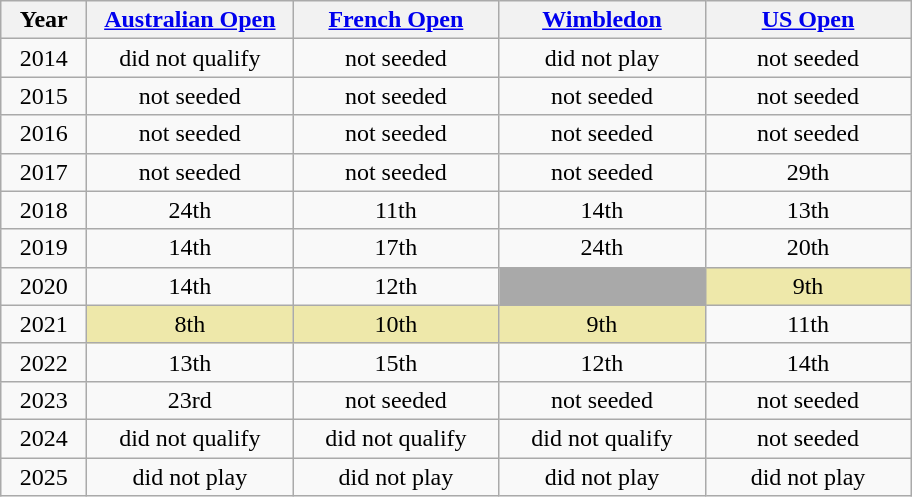<table class=wikitable style=text-align:center>
<tr>
<th width=50>Year</th>
<th width=130><a href='#'>Australian Open</a></th>
<th width=130><a href='#'>French Open</a></th>
<th width=130><a href='#'>Wimbledon</a></th>
<th width=130><a href='#'>US Open</a></th>
</tr>
<tr>
<td>2014</td>
<td>did not qualify</td>
<td>not seeded</td>
<td>did not play</td>
<td>not seeded</td>
</tr>
<tr>
<td>2015</td>
<td>not seeded</td>
<td>not seeded</td>
<td>not seeded</td>
<td>not seeded</td>
</tr>
<tr>
<td>2016</td>
<td>not seeded</td>
<td>not seeded</td>
<td>not seeded</td>
<td>not seeded</td>
</tr>
<tr>
<td>2017</td>
<td>not seeded</td>
<td>not seeded</td>
<td>not seeded</td>
<td>29th</td>
</tr>
<tr>
<td>2018</td>
<td>24th</td>
<td>11th</td>
<td>14th</td>
<td>13th</td>
</tr>
<tr>
<td>2019</td>
<td>14th</td>
<td>17th</td>
<td>24th</td>
<td>20th</td>
</tr>
<tr>
<td>2020</td>
<td>14th</td>
<td>12th</td>
<td bgcolor="darkgray"></td>
<td bgcolor=eee8aa>9th</td>
</tr>
<tr>
<td>2021</td>
<td bgcolor=eee8aa>8th</td>
<td bgcolor=eee8aa>10th</td>
<td bgcolor=eee8aa>9th</td>
<td>11th</td>
</tr>
<tr>
<td>2022</td>
<td>13th</td>
<td>15th</td>
<td>12th</td>
<td>14th</td>
</tr>
<tr>
<td>2023</td>
<td>23rd</td>
<td>not seeded</td>
<td>not seeded</td>
<td>not seeded</td>
</tr>
<tr>
<td>2024</td>
<td>did not qualify</td>
<td>did not qualify</td>
<td>did not qualify</td>
<td>not seeded</td>
</tr>
<tr>
<td>2025</td>
<td>did not play</td>
<td>did not play</td>
<td>did not play</td>
<td>did not play</td>
</tr>
</table>
